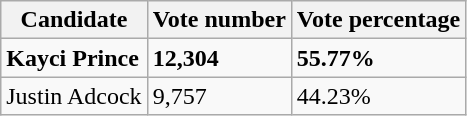<table class="wikitable">
<tr>
<th>Candidate</th>
<th>Vote number</th>
<th>Vote percentage</th>
</tr>
<tr>
<td><strong>Kayci Prince</strong></td>
<td><strong>12,304</strong></td>
<td><strong>55.77%</strong></td>
</tr>
<tr>
<td>Justin Adcock</td>
<td>9,757</td>
<td>44.23%</td>
</tr>
</table>
